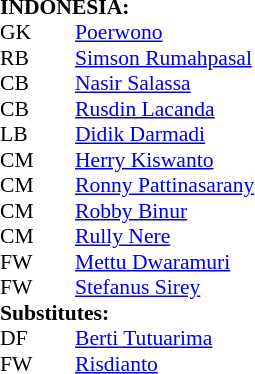<table style="font-size: 90%" cellspacing="0" cellpadding="0">
<tr>
<td colspan="4"><strong>INDONESIA:</strong></td>
</tr>
<tr>
<th width="25"></th>
<th width="25"></th>
</tr>
<tr>
<td>GK</td>
<td><strong></strong></td>
<td><a href='#'>Poerwono</a></td>
</tr>
<tr>
<td>RB</td>
<td><strong></strong></td>
<td><a href='#'>Simson Rumahpasal</a></td>
<td></td>
<td></td>
</tr>
<tr>
<td>CB</td>
<td><strong></strong></td>
<td><a href='#'>Nasir Salassa</a></td>
</tr>
<tr>
<td>CB</td>
<td><strong></strong></td>
<td><a href='#'>Rusdin Lacanda</a></td>
</tr>
<tr>
<td>LB</td>
<td><strong></strong></td>
<td><a href='#'>Didik Darmadi</a></td>
</tr>
<tr>
<td>CM</td>
<td><strong></strong></td>
<td><a href='#'>Herry Kiswanto</a></td>
</tr>
<tr>
<td>CM</td>
<td><strong></strong></td>
<td><a href='#'>Ronny Pattinasarany</a></td>
</tr>
<tr>
<td>CM</td>
<td><strong></strong></td>
<td><a href='#'>Robby Binur</a></td>
</tr>
<tr>
<td>CM</td>
<td><strong></strong></td>
<td><a href='#'>Rully Nere</a></td>
</tr>
<tr>
<td>FW</td>
<td><strong></strong></td>
<td><a href='#'>Mettu Dwaramuri</a></td>
<td></td>
<td></td>
</tr>
<tr>
<td>FW</td>
<td><strong></strong></td>
<td><a href='#'>Stefanus Sirey</a></td>
</tr>
<tr>
<td colspan=3><strong>Substitutes:</strong></td>
</tr>
<tr>
<td>DF</td>
<td><strong></strong></td>
<td><a href='#'>Berti Tutuarima</a></td>
<td></td>
<td></td>
</tr>
<tr>
<td>FW</td>
<td><strong></strong></td>
<td><a href='#'>Risdianto</a></td>
<td></td>
<td></td>
</tr>
<tr>
</tr>
</table>
